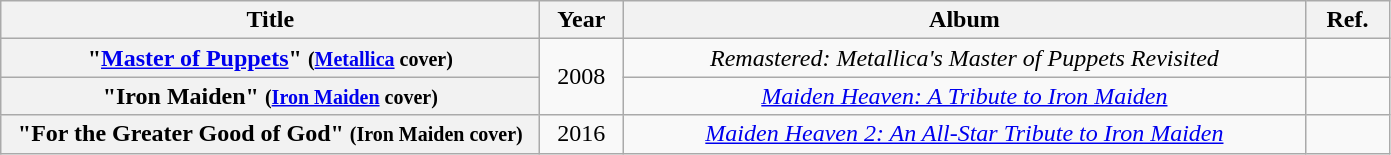<table class="wikitable plainrowheaders" style="text-align:center;">
<tr>
<th scope="col" style="width:22em;">Title</th>
<th scope="col" style="width:3em;">Year</th>
<th scope="col" style="width:28em;">Album</th>
<th scope="col" style="width:3em;">Ref.</th>
</tr>
<tr>
<th scope="row">"<a href='#'>Master of Puppets</a>" <small>(<a href='#'>Metallica</a> cover)</small></th>
<td rowspan="2">2008</td>
<td><em>Remastered: Metallica's Master of Puppets Revisited</em></td>
<td></td>
</tr>
<tr>
<th scope="row">"Iron Maiden" <small>(<a href='#'>Iron Maiden</a> cover)</small></th>
<td><em><a href='#'>Maiden Heaven: A Tribute to Iron Maiden</a></em></td>
<td></td>
</tr>
<tr>
<th scope="row">"For the Greater Good of God" <small>(Iron Maiden cover)</small></th>
<td>2016</td>
<td><em><a href='#'>Maiden Heaven 2: An All-Star Tribute to Iron Maiden</a></em></td>
<td></td>
</tr>
</table>
